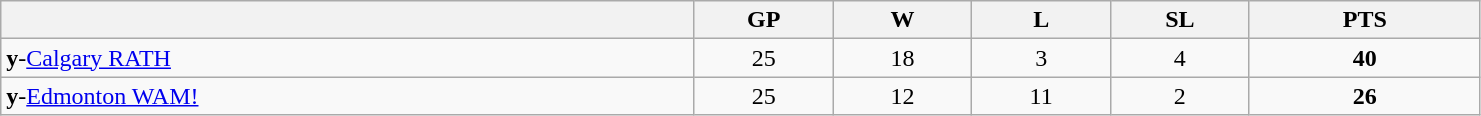<table class="wikitable" style="text-align:center">
<tr>
<th bgcolor="#DDDDFF" width="15%"></th>
<th bgcolor="#DDDDFF" width="3%">GP</th>
<th bgcolor="#DDDDFF" width="3%">W</th>
<th bgcolor="#DDDDFF" width="3%">L</th>
<th bgcolor="#DDDDFF" width="3%">SL</th>
<th bgcolor="#DDDDFF" width="5%">PTS</th>
</tr>
<tr>
<td align=left><strong>y</strong>-<a href='#'>Calgary RATH</a></td>
<td>25</td>
<td>18</td>
<td>3</td>
<td>4</td>
<td><strong>40</strong></td>
</tr>
<tr>
<td align=left><strong>y</strong>-<a href='#'>Edmonton WAM!</a></td>
<td>25</td>
<td>12</td>
<td>11</td>
<td>2</td>
<td><strong>26</strong></td>
</tr>
</table>
